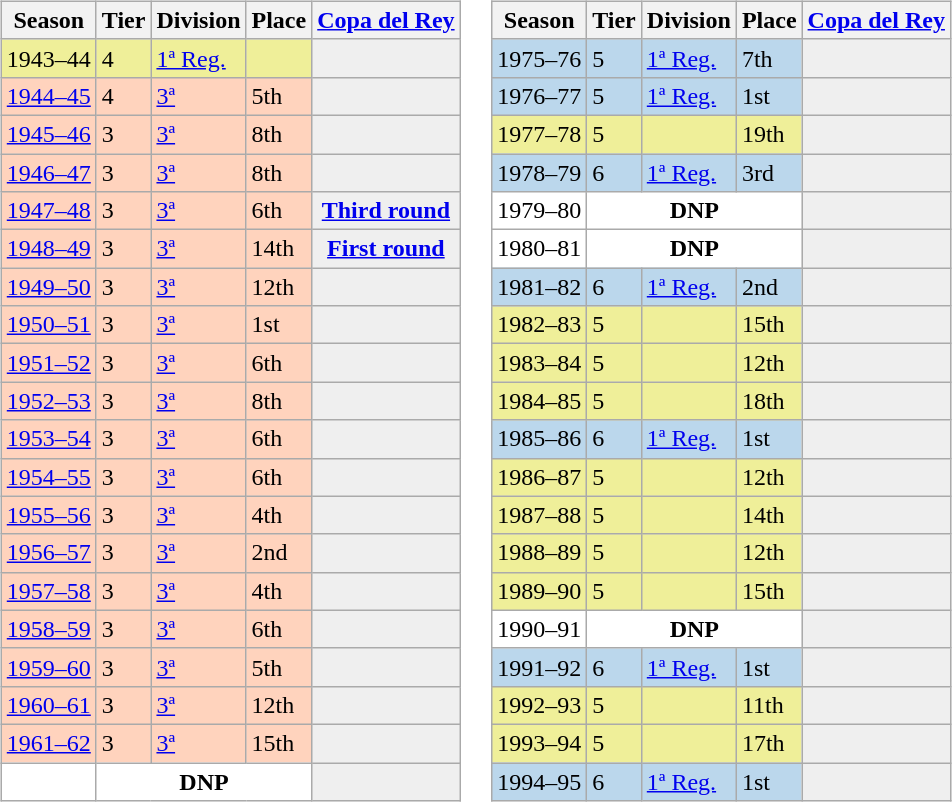<table>
<tr>
<td valign="top" width=0%><br><table class="wikitable">
<tr style="background:#f0f6fa;">
<th>Season</th>
<th>Tier</th>
<th>Division</th>
<th>Place</th>
<th><a href='#'>Copa del Rey</a></th>
</tr>
<tr>
<td style="background:#EFEF99;">1943–44</td>
<td style="background:#EFEF99;">4</td>
<td style="background:#EFEF99;"><a href='#'>1ª Reg.</a></td>
<td style="background:#EFEF99;"></td>
<th style="background:#efefef;"></th>
</tr>
<tr>
<td style="background:#FFD3BD;"><a href='#'>1944–45</a></td>
<td style="background:#FFD3BD;">4</td>
<td style="background:#FFD3BD;"><a href='#'>3ª</a></td>
<td style="background:#FFD3BD;">5th</td>
<td style="background:#efefef;"></td>
</tr>
<tr>
<td style="background:#FFD3BD;"><a href='#'>1945–46</a></td>
<td style="background:#FFD3BD;">3</td>
<td style="background:#FFD3BD;"><a href='#'>3ª</a></td>
<td style="background:#FFD3BD;">8th</td>
<td style="background:#efefef;"></td>
</tr>
<tr>
<td style="background:#FFD3BD;"><a href='#'>1946–47</a></td>
<td style="background:#FFD3BD;">3</td>
<td style="background:#FFD3BD;"><a href='#'>3ª</a></td>
<td style="background:#FFD3BD;">8th</td>
<td style="background:#efefef;"></td>
</tr>
<tr>
<td style="background:#FFD3BD;"><a href='#'>1947–48</a></td>
<td style="background:#FFD3BD;">3</td>
<td style="background:#FFD3BD;"><a href='#'>3ª</a></td>
<td style="background:#FFD3BD;">6th</td>
<th style="background:#efefef;"><a href='#'>Third round</a></th>
</tr>
<tr>
<td style="background:#FFD3BD;"><a href='#'>1948–49</a></td>
<td style="background:#FFD3BD;">3</td>
<td style="background:#FFD3BD;"><a href='#'>3ª</a></td>
<td style="background:#FFD3BD;">14th</td>
<th style="background:#efefef;"><a href='#'>First round</a></th>
</tr>
<tr>
<td style="background:#FFD3BD;"><a href='#'>1949–50</a></td>
<td style="background:#FFD3BD;">3</td>
<td style="background:#FFD3BD;"><a href='#'>3ª</a></td>
<td style="background:#FFD3BD;">12th</td>
<td style="background:#efefef;"></td>
</tr>
<tr>
<td style="background:#FFD3BD;"><a href='#'>1950–51</a></td>
<td style="background:#FFD3BD;">3</td>
<td style="background:#FFD3BD;"><a href='#'>3ª</a></td>
<td style="background:#FFD3BD;">1st</td>
<td style="background:#efefef;"></td>
</tr>
<tr>
<td style="background:#FFD3BD;"><a href='#'>1951–52</a></td>
<td style="background:#FFD3BD;">3</td>
<td style="background:#FFD3BD;"><a href='#'>3ª</a></td>
<td style="background:#FFD3BD;">6th</td>
<td style="background:#efefef;"></td>
</tr>
<tr>
<td style="background:#FFD3BD;"><a href='#'>1952–53</a></td>
<td style="background:#FFD3BD;">3</td>
<td style="background:#FFD3BD;"><a href='#'>3ª</a></td>
<td style="background:#FFD3BD;">8th</td>
<td style="background:#efefef;"></td>
</tr>
<tr>
<td style="background:#FFD3BD;"><a href='#'>1953–54</a></td>
<td style="background:#FFD3BD;">3</td>
<td style="background:#FFD3BD;"><a href='#'>3ª</a></td>
<td style="background:#FFD3BD;">6th</td>
<td style="background:#efefef;"></td>
</tr>
<tr>
<td style="background:#FFD3BD;"><a href='#'>1954–55</a></td>
<td style="background:#FFD3BD;">3</td>
<td style="background:#FFD3BD;"><a href='#'>3ª</a></td>
<td style="background:#FFD3BD;">6th</td>
<td style="background:#efefef;"></td>
</tr>
<tr>
<td style="background:#FFD3BD;"><a href='#'>1955–56</a></td>
<td style="background:#FFD3BD;">3</td>
<td style="background:#FFD3BD;"><a href='#'>3ª</a></td>
<td style="background:#FFD3BD;">4th</td>
<td style="background:#efefef;"></td>
</tr>
<tr>
<td style="background:#FFD3BD;"><a href='#'>1956–57</a></td>
<td style="background:#FFD3BD;">3</td>
<td style="background:#FFD3BD;"><a href='#'>3ª</a></td>
<td style="background:#FFD3BD;">2nd</td>
<td style="background:#efefef;"></td>
</tr>
<tr>
<td style="background:#FFD3BD;"><a href='#'>1957–58</a></td>
<td style="background:#FFD3BD;">3</td>
<td style="background:#FFD3BD;"><a href='#'>3ª</a></td>
<td style="background:#FFD3BD;">4th</td>
<td style="background:#efefef;"></td>
</tr>
<tr>
<td style="background:#FFD3BD;"><a href='#'>1958–59</a></td>
<td style="background:#FFD3BD;">3</td>
<td style="background:#FFD3BD;"><a href='#'>3ª</a></td>
<td style="background:#FFD3BD;">6th</td>
<td style="background:#efefef;"></td>
</tr>
<tr>
<td style="background:#FFD3BD;"><a href='#'>1959–60</a></td>
<td style="background:#FFD3BD;">3</td>
<td style="background:#FFD3BD;"><a href='#'>3ª</a></td>
<td style="background:#FFD3BD;">5th</td>
<td style="background:#efefef;"></td>
</tr>
<tr>
<td style="background:#FFD3BD;"><a href='#'>1960–61</a></td>
<td style="background:#FFD3BD;">3</td>
<td style="background:#FFD3BD;"><a href='#'>3ª</a></td>
<td style="background:#FFD3BD;">12th</td>
<td style="background:#efefef;"></td>
</tr>
<tr>
<td style="background:#FFD3BD;"><a href='#'>1961–62</a></td>
<td style="background:#FFD3BD;">3</td>
<td style="background:#FFD3BD;"><a href='#'>3ª</a></td>
<td style="background:#FFD3BD;">15th</td>
<td style="background:#efefef;"></td>
</tr>
<tr>
<td style="background:#FFFFFF;"></td>
<th colspan="3" style="background:#FFFFFF;">DNP</th>
<th style="background:#efefef;"></th>
</tr>
</table>
</td>
<td valign="top" width=0%><br><table class="wikitable">
<tr style="background:#f0f6fa;">
<th>Season</th>
<th>Tier</th>
<th>Division</th>
<th>Place</th>
<th><a href='#'>Copa del Rey</a></th>
</tr>
<tr>
<td style="background:#BBD7EC;">1975–76</td>
<td style="background:#BBD7EC;">5</td>
<td style="background:#BBD7EC;"><a href='#'>1ª Reg.</a></td>
<td style="background:#BBD7EC;">7th</td>
<th style="background:#efefef;"></th>
</tr>
<tr>
<td style="background:#BBD7EC;">1976–77</td>
<td style="background:#BBD7EC;">5</td>
<td style="background:#BBD7EC;"><a href='#'>1ª Reg.</a></td>
<td style="background:#BBD7EC;">1st</td>
<th style="background:#efefef;"></th>
</tr>
<tr>
<td style="background:#EFEF99;">1977–78</td>
<td style="background:#EFEF99;">5</td>
<td style="background:#EFEF99;"></td>
<td style="background:#EFEF99;">19th</td>
<th style="background:#efefef;"></th>
</tr>
<tr>
<td style="background:#BBD7EC;">1978–79</td>
<td style="background:#BBD7EC;">6</td>
<td style="background:#BBD7EC;"><a href='#'>1ª Reg.</a></td>
<td style="background:#BBD7EC;">3rd</td>
<th style="background:#efefef;"></th>
</tr>
<tr>
<td style="background:#FFFFFF;">1979–80</td>
<th colspan="3" style="background:#FFFFFF;">DNP</th>
<th style="background:#efefef;"></th>
</tr>
<tr>
<td style="background:#FFFFFF;">1980–81</td>
<th colspan="3" style="background:#FFFFFF;">DNP</th>
<th style="background:#efefef;"></th>
</tr>
<tr>
<td style="background:#BBD7EC;">1981–82</td>
<td style="background:#BBD7EC;">6</td>
<td style="background:#BBD7EC;"><a href='#'>1ª Reg.</a></td>
<td style="background:#BBD7EC;">2nd</td>
<th style="background:#efefef;"></th>
</tr>
<tr>
<td style="background:#EFEF99;">1982–83</td>
<td style="background:#EFEF99;">5</td>
<td style="background:#EFEF99;"></td>
<td style="background:#EFEF99;">15th</td>
<th style="background:#efefef;"></th>
</tr>
<tr>
<td style="background:#EFEF99;">1983–84</td>
<td style="background:#EFEF99;">5</td>
<td style="background:#EFEF99;"></td>
<td style="background:#EFEF99;">12th</td>
<th style="background:#efefef;"></th>
</tr>
<tr>
<td style="background:#EFEF99;">1984–85</td>
<td style="background:#EFEF99;">5</td>
<td style="background:#EFEF99;"></td>
<td style="background:#EFEF99;">18th</td>
<th style="background:#efefef;"></th>
</tr>
<tr>
<td style="background:#BBD7EC;">1985–86</td>
<td style="background:#BBD7EC;">6</td>
<td style="background:#BBD7EC;"><a href='#'>1ª Reg.</a></td>
<td style="background:#BBD7EC;">1st</td>
<th style="background:#efefef;"></th>
</tr>
<tr>
<td style="background:#EFEF99;">1986–87</td>
<td style="background:#EFEF99;">5</td>
<td style="background:#EFEF99;"></td>
<td style="background:#EFEF99;">12th</td>
<th style="background:#efefef;"></th>
</tr>
<tr>
<td style="background:#EFEF99;">1987–88</td>
<td style="background:#EFEF99;">5</td>
<td style="background:#EFEF99;"></td>
<td style="background:#EFEF99;">14th</td>
<th style="background:#efefef;"></th>
</tr>
<tr>
<td style="background:#EFEF99;">1988–89</td>
<td style="background:#EFEF99;">5</td>
<td style="background:#EFEF99;"></td>
<td style="background:#EFEF99;">12th</td>
<th style="background:#efefef;"></th>
</tr>
<tr>
<td style="background:#EFEF99;">1989–90</td>
<td style="background:#EFEF99;">5</td>
<td style="background:#EFEF99;"></td>
<td style="background:#EFEF99;">15th</td>
<th style="background:#efefef;"></th>
</tr>
<tr>
<td style="background:#FFFFFF;">1990–91</td>
<th colspan="3" style="background:#FFFFFF;">DNP</th>
<th style="background:#efefef;"></th>
</tr>
<tr>
<td style="background:#BBD7EC;">1991–92</td>
<td style="background:#BBD7EC;">6</td>
<td style="background:#BBD7EC;"><a href='#'>1ª Reg.</a></td>
<td style="background:#BBD7EC;">1st</td>
<th style="background:#efefef;"></th>
</tr>
<tr>
<td style="background:#EFEF99;">1992–93</td>
<td style="background:#EFEF99;">5</td>
<td style="background:#EFEF99;"></td>
<td style="background:#EFEF99;">11th</td>
<th style="background:#efefef;"></th>
</tr>
<tr>
<td style="background:#EFEF99;">1993–94</td>
<td style="background:#EFEF99;">5</td>
<td style="background:#EFEF99;"></td>
<td style="background:#EFEF99;">17th</td>
<th style="background:#efefef;"></th>
</tr>
<tr>
<td style="background:#BBD7EC;">1994–95</td>
<td style="background:#BBD7EC;">6</td>
<td style="background:#BBD7EC;"><a href='#'>1ª Reg.</a></td>
<td style="background:#BBD7EC;">1st</td>
<th style="background:#efefef;"></th>
</tr>
</table>
</td>
</tr>
</table>
